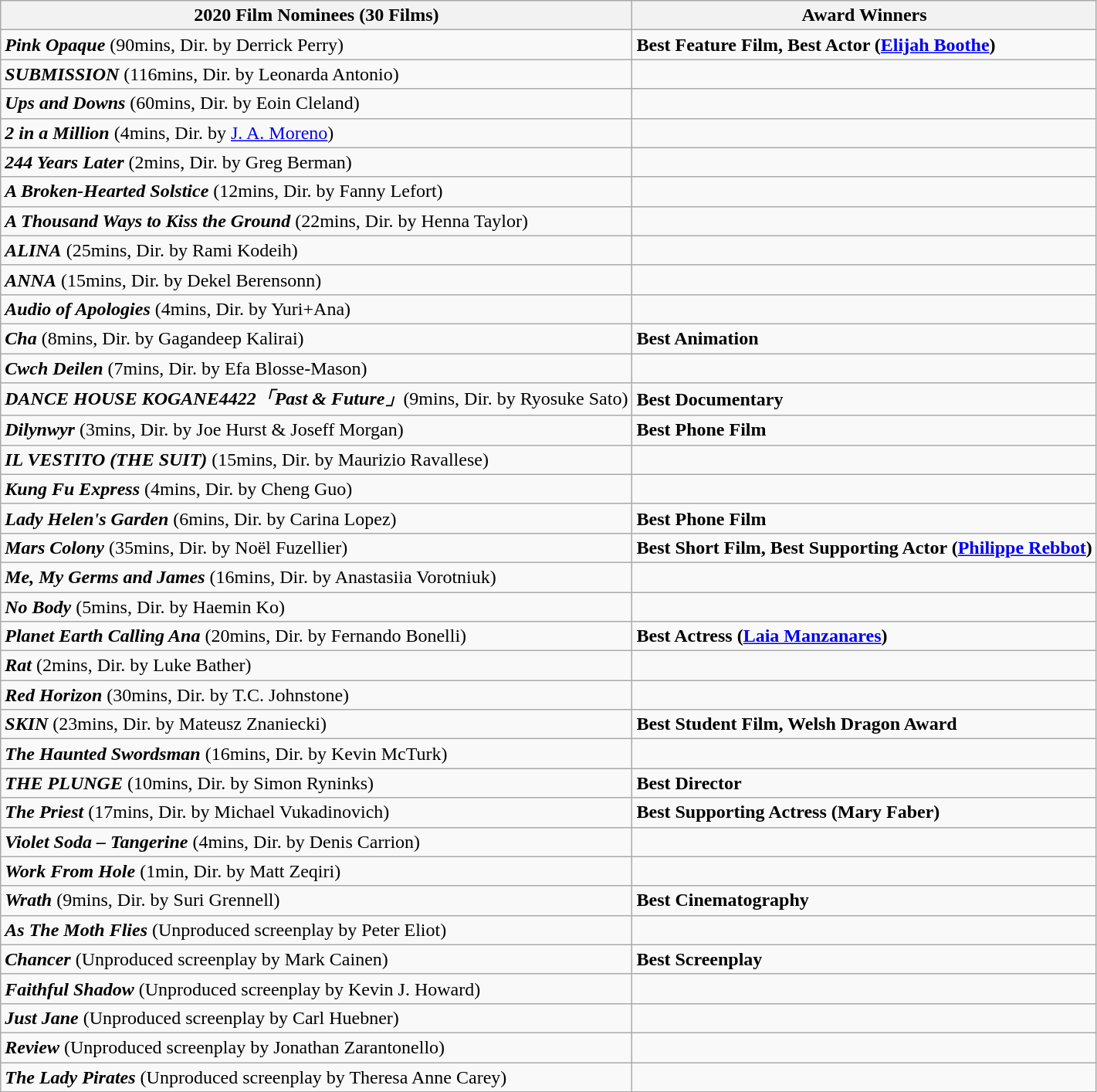<table class="wikitable mw-collapsible mw-collapsed">
<tr>
<th><strong>2020 Film Nominees (30 Films)</strong></th>
<th><strong>Award Winners</strong></th>
</tr>
<tr>
<td><strong><em>Pink Opaque</em></strong> (90mins, Dir. by Derrick Perry)</td>
<td><strong>Best Feature Film, Best Actor (<a href='#'>Elijah Boothe</a>)</strong></td>
</tr>
<tr>
<td><strong><em>SUBMISSION</em></strong> (116mins, Dir. by Leonarda Antonio)</td>
<td></td>
</tr>
<tr>
<td><strong><em>Ups and Downs</em></strong> (60mins, Dir. by Eoin Cleland)</td>
<td></td>
</tr>
<tr>
<td><strong><em>2 in a Million</em></strong> (4mins, Dir. by <a href='#'>J. A. Moreno</a>)</td>
<td></td>
</tr>
<tr>
<td><strong><em>244 Years Later</em></strong> (2mins, Dir. by Greg Berman)</td>
<td></td>
</tr>
<tr>
<td><strong><em>A Broken-Hearted Solstice</em></strong> (12mins, Dir. by Fanny Lefort)</td>
<td></td>
</tr>
<tr>
<td><strong><em>A Thousand Ways to Kiss the Ground</em></strong> (22mins, Dir. by Henna Taylor)</td>
<td></td>
</tr>
<tr>
<td><strong><em>ALINA</em></strong> (25mins, Dir. by Rami Kodeih)</td>
<td></td>
</tr>
<tr>
<td><strong><em>ANNA</em></strong> (15mins, Dir. by Dekel Berensonn)</td>
<td></td>
</tr>
<tr>
<td><strong><em>Audio of Apologies</em></strong> (4mins, Dir. by Yuri+Ana)</td>
<td></td>
</tr>
<tr>
<td><strong><em>Cha</em></strong> (8mins, Dir. by Gagandeep Kalirai)</td>
<td><strong>Best Animation</strong></td>
</tr>
<tr>
<td><strong><em>Cwch Deilen</em></strong> (7mins, Dir. by Efa Blosse-Mason)</td>
<td></td>
</tr>
<tr>
<td><strong><em>DANCE HOUSE KOGANE4422「Past & Future」</em></strong>(9mins, Dir. by Ryosuke Sato)</td>
<td><strong>Best Documentary</strong></td>
</tr>
<tr>
<td><strong><em>Dilynwyr</em></strong> (3mins, Dir. by Joe Hurst & Joseff Morgan)</td>
<td><strong>Best Phone Film</strong></td>
</tr>
<tr>
<td><strong><em>IL VESTITO (THE SUIT)</em></strong> (15mins, Dir. by Maurizio Ravallese)</td>
<td></td>
</tr>
<tr>
<td><strong><em>Kung Fu Express</em></strong> (4mins, Dir. by Cheng Guo)</td>
<td></td>
</tr>
<tr>
<td><strong><em>Lady Helen's Garden</em></strong> (6mins, Dir. by Carina Lopez)</td>
<td><strong>Best Phone Film</strong></td>
</tr>
<tr>
<td><strong><em>Mars Colony</em></strong> (35mins, Dir. by Noël Fuzellier)</td>
<td><strong>Best Short Film, Best Supporting Actor (<a href='#'>Philippe Rebbot</a>)</strong></td>
</tr>
<tr>
<td><strong><em>Me, My Germs and James</em></strong>  (16mins, Dir. by Anastasiia Vorotniuk)</td>
<td></td>
</tr>
<tr>
<td><strong><em>No Body</em></strong> (5mins, Dir. by Haemin Ko)</td>
<td></td>
</tr>
<tr>
<td><strong><em>Planet Earth Calling Ana</em></strong> (20mins, Dir. by Fernando Bonelli)</td>
<td><strong>Best Actress (<a href='#'>Laia Manzanares</a>)</strong></td>
</tr>
<tr>
<td><strong><em>Rat</em></strong> (2mins, Dir. by Luke Bather)</td>
<td></td>
</tr>
<tr>
<td><strong><em>Red Horizon</em></strong> (30mins, Dir. by T.C. Johnstone)</td>
<td></td>
</tr>
<tr>
<td><strong><em>SKIN</em></strong> (23mins, Dir. by Mateusz Znaniecki)</td>
<td><strong>Best Student Film, Welsh Dragon Award</strong></td>
</tr>
<tr>
<td><strong><em>The Haunted Swordsman</em></strong>  (16mins, Dir. by Kevin McTurk)</td>
<td></td>
</tr>
<tr>
<td><strong><em>THE PLUNGE</em></strong> (10mins, Dir. by Simon Ryninks)</td>
<td><strong>Best Director</strong></td>
</tr>
<tr>
<td><strong><em>The Priest</em></strong> (17mins, Dir. by Michael Vukadinovich)</td>
<td><strong>Best Supporting Actress (Mary Faber)</strong></td>
</tr>
<tr>
<td><strong><em>Violet Soda – Tangerine</em></strong>  (4mins, Dir. by Denis Carrion)</td>
<td></td>
</tr>
<tr>
<td><strong><em>Work From Hole</em></strong> (1min, Dir. by Matt Zeqiri)</td>
<td></td>
</tr>
<tr>
<td><strong><em>Wrath</em></strong> (9mins, Dir. by Suri Grennell)</td>
<td><strong>Best Cinematography</strong></td>
</tr>
<tr>
<td><strong><em>As The Moth Flies</em></strong>  (Unproduced screenplay by Peter Eliot)</td>
<td></td>
</tr>
<tr>
<td><strong><em>Chancer</em></strong> (Unproduced screenplay by Mark Cainen)</td>
<td><strong>Best Screenplay</strong></td>
</tr>
<tr>
<td><strong><em>Faithful Shadow</em></strong> (Unproduced screenplay by Kevin J. Howard)</td>
<td></td>
</tr>
<tr>
<td><strong><em>Just Jane</em></strong> (Unproduced screenplay by Carl Huebner)</td>
<td></td>
</tr>
<tr>
<td><strong><em>Review</em></strong> (Unproduced screenplay by Jonathan Zarantonello)</td>
<td></td>
</tr>
<tr>
<td><strong><em>The Lady Pirates</em></strong> (Unproduced screenplay by Theresa Anne Carey)</td>
<td></td>
</tr>
</table>
